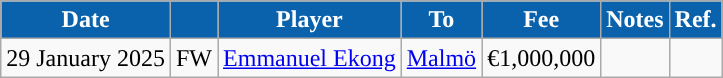<table class="wikitable">
<tr>
<th style="background:#0962AB;color:white">Date</th>
<th style="background:#0962AB;color:white"></th>
<th style="background:#0962AB;color:white">Player</th>
<th style="background:#0962AB;color:white">To</th>
<th style="background:#0962AB;color:white">Fee</th>
<th style="background:#0962AB;color:white">Notes</th>
<th style="background:#0962AB;color:white">Ref.</th>
</tr>
<tr>
<td>29 January 2025</td>
<td>FW</td>
<td> <a href='#'>Emmanuel Ekong</a></td>
<td> <a href='#'>Malmö</a></td>
<td>€1,000,000</td>
<td></td>
<td></td>
</tr>
</table>
